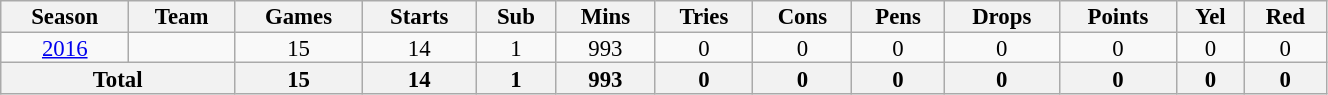<table class="wikitable" style="text-align:center; line-height:90%; font-size:95%; width:70%;">
<tr>
<th>Season</th>
<th>Team</th>
<th>Games</th>
<th>Starts</th>
<th>Sub</th>
<th>Mins</th>
<th>Tries</th>
<th>Cons</th>
<th>Pens</th>
<th>Drops</th>
<th>Points</th>
<th>Yel</th>
<th>Red</th>
</tr>
<tr>
<td><a href='#'>2016</a></td>
<td></td>
<td>15</td>
<td>14</td>
<td>1</td>
<td>993</td>
<td>0</td>
<td>0</td>
<td>0</td>
<td>0</td>
<td>0</td>
<td>0</td>
<td>0</td>
</tr>
<tr>
<th colspan="2">Total</th>
<th>15</th>
<th>14</th>
<th>1</th>
<th>993</th>
<th>0</th>
<th>0</th>
<th>0</th>
<th>0</th>
<th>0</th>
<th>0</th>
<th>0</th>
</tr>
</table>
